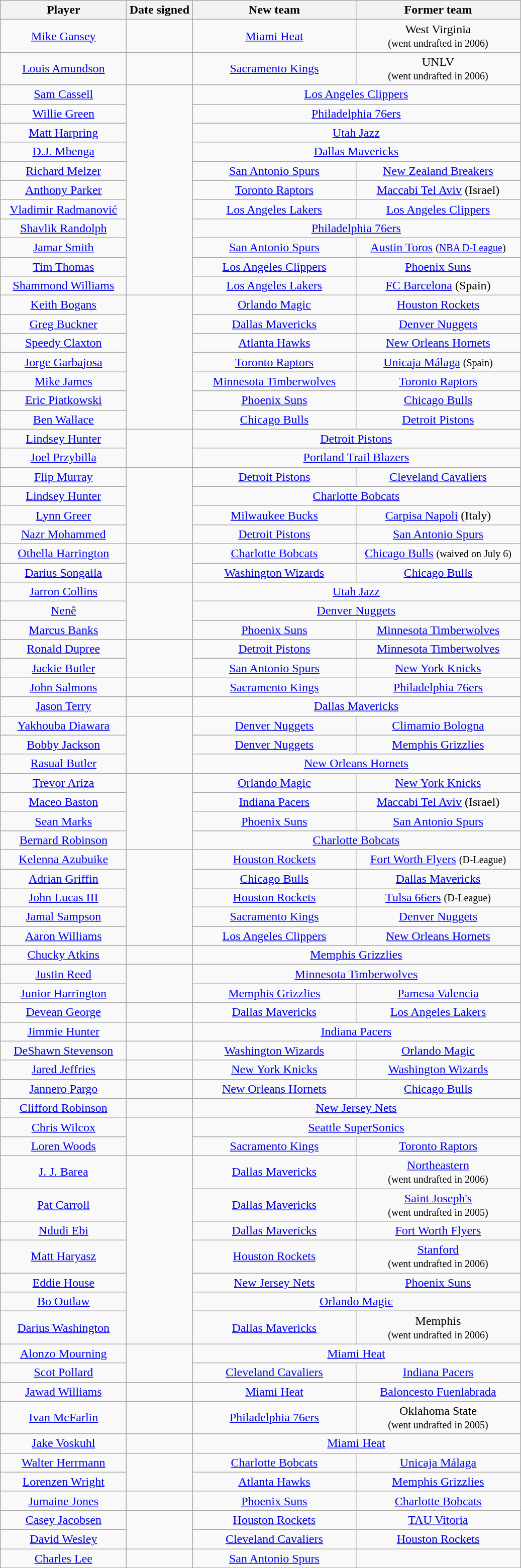<table class="wikitable sortable" style="text-align:center">
<tr>
<th style="width:160px">Player</th>
<th style="width:80px">Date signed</th>
<th style="width:210px">New team</th>
<th style="width:210px">Former team</th>
</tr>
<tr>
<td><a href='#'>Mike Gansey</a></td>
<td></td>
<td><a href='#'>Miami Heat</a></td>
<td>West Virginia<br><small>(went undrafted in 2006)</small></td>
</tr>
<tr>
<td><a href='#'>Louis Amundson</a></td>
<td></td>
<td><a href='#'>Sacramento Kings</a></td>
<td>UNLV<br><small>(went undrafted in 2006)</small></td>
</tr>
<tr>
<td><a href='#'>Sam Cassell</a></td>
<td rowspan="11"></td>
<td colspan="2" align=center><a href='#'>Los Angeles Clippers</a></td>
</tr>
<tr>
<td><a href='#'>Willie Green</a></td>
<td colspan="2" align=center><a href='#'>Philadelphia 76ers</a></td>
</tr>
<tr>
<td><a href='#'>Matt Harpring</a></td>
<td colspan="2" align=center><a href='#'>Utah Jazz</a></td>
</tr>
<tr>
<td><a href='#'>D.J. Mbenga</a></td>
<td colspan="2" align=center><a href='#'>Dallas Mavericks</a></td>
</tr>
<tr>
<td><a href='#'>Richard Melzer</a></td>
<td><a href='#'>San Antonio Spurs</a></td>
<td><a href='#'>New Zealand Breakers</a></td>
</tr>
<tr>
<td><a href='#'>Anthony Parker</a></td>
<td><a href='#'>Toronto Raptors</a></td>
<td><a href='#'>Maccabi Tel Aviv</a> (Israel)</td>
</tr>
<tr>
<td><a href='#'>Vladimir Radmanović</a></td>
<td><a href='#'>Los Angeles Lakers</a></td>
<td><a href='#'>Los Angeles Clippers</a></td>
</tr>
<tr>
<td><a href='#'>Shavlik Randolph</a></td>
<td colspan="2" align=center><a href='#'>Philadelphia 76ers</a></td>
</tr>
<tr>
<td><a href='#'>Jamar Smith</a></td>
<td><a href='#'>San Antonio Spurs</a></td>
<td><a href='#'>Austin Toros</a> <small>(<a href='#'>NBA D-League</a>)</small></td>
</tr>
<tr>
<td><a href='#'>Tim Thomas</a></td>
<td><a href='#'>Los Angeles Clippers</a></td>
<td><a href='#'>Phoenix Suns</a></td>
</tr>
<tr>
<td><a href='#'>Shammond Williams</a></td>
<td><a href='#'>Los Angeles Lakers</a></td>
<td><a href='#'>FC Barcelona</a> (Spain)</td>
</tr>
<tr>
<td><a href='#'>Keith Bogans</a></td>
<td rowspan="7"></td>
<td><a href='#'>Orlando Magic</a></td>
<td><a href='#'>Houston Rockets</a></td>
</tr>
<tr>
<td><a href='#'>Greg Buckner</a></td>
<td><a href='#'>Dallas Mavericks</a></td>
<td><a href='#'>Denver Nuggets</a></td>
</tr>
<tr>
<td><a href='#'>Speedy Claxton</a></td>
<td><a href='#'>Atlanta Hawks</a></td>
<td><a href='#'>New Orleans Hornets</a></td>
</tr>
<tr>
<td><a href='#'>Jorge Garbajosa</a></td>
<td><a href='#'>Toronto Raptors</a></td>
<td><a href='#'>Unicaja Málaga</a> <small>(Spain)</small></td>
</tr>
<tr>
<td><a href='#'>Mike James</a></td>
<td><a href='#'>Minnesota Timberwolves</a></td>
<td><a href='#'>Toronto Raptors</a></td>
</tr>
<tr>
<td><a href='#'>Eric Piatkowski</a></td>
<td><a href='#'>Phoenix Suns</a></td>
<td><a href='#'>Chicago Bulls</a></td>
</tr>
<tr>
<td><a href='#'>Ben Wallace</a></td>
<td><a href='#'>Chicago Bulls</a></td>
<td><a href='#'>Detroit Pistons</a></td>
</tr>
<tr>
<td><a href='#'>Lindsey Hunter</a></td>
<td rowspan="2"></td>
<td colspan="2" align=center><a href='#'>Detroit Pistons</a></td>
</tr>
<tr>
<td><a href='#'>Joel Przybilla</a></td>
<td colspan="2" align=center><a href='#'>Portland Trail Blazers</a></td>
</tr>
<tr>
<td><a href='#'>Flip Murray</a></td>
<td rowspan="4"></td>
<td><a href='#'>Detroit Pistons</a></td>
<td><a href='#'>Cleveland Cavaliers</a></td>
</tr>
<tr>
<td><a href='#'>Lindsey Hunter</a></td>
<td colspan="2" align=center><a href='#'>Charlotte Bobcats</a></td>
</tr>
<tr>
<td><a href='#'>Lynn Greer</a></td>
<td><a href='#'>Milwaukee Bucks</a></td>
<td><a href='#'>Carpisa Napoli</a> (Italy)</td>
</tr>
<tr>
<td><a href='#'>Nazr Mohammed</a></td>
<td><a href='#'>Detroit Pistons</a></td>
<td><a href='#'>San Antonio Spurs</a></td>
</tr>
<tr>
<td><a href='#'>Othella Harrington</a></td>
<td rowspan="2"></td>
<td><a href='#'>Charlotte Bobcats</a></td>
<td><a href='#'>Chicago Bulls</a> <small>(waived on July 6)</small></td>
</tr>
<tr>
<td><a href='#'>Darius Songaila</a></td>
<td><a href='#'>Washington Wizards</a></td>
<td><a href='#'>Chicago Bulls</a></td>
</tr>
<tr>
<td><a href='#'>Jarron Collins</a></td>
<td rowspan="3"></td>
<td colspan="2" align=center><a href='#'>Utah Jazz</a></td>
</tr>
<tr>
<td><a href='#'>Nenê</a></td>
<td colspan="2" align=center><a href='#'>Denver Nuggets</a></td>
</tr>
<tr>
<td><a href='#'>Marcus Banks</a></td>
<td><a href='#'>Phoenix Suns</a></td>
<td><a href='#'>Minnesota Timberwolves</a></td>
</tr>
<tr>
<td><a href='#'>Ronald Dupree</a></td>
<td rowspan="2"></td>
<td><a href='#'>Detroit Pistons</a></td>
<td><a href='#'>Minnesota Timberwolves</a></td>
</tr>
<tr>
<td><a href='#'>Jackie Butler</a></td>
<td><a href='#'>San Antonio Spurs</a></td>
<td><a href='#'>New York Knicks</a></td>
</tr>
<tr>
<td><a href='#'>John Salmons</a></td>
<td></td>
<td><a href='#'>Sacramento Kings</a></td>
<td><a href='#'>Philadelphia 76ers</a></td>
</tr>
<tr>
<td><a href='#'>Jason Terry</a></td>
<td></td>
<td colspan="2" align=center><a href='#'>Dallas Mavericks</a></td>
</tr>
<tr>
<td><a href='#'>Yakhouba Diawara</a></td>
<td rowspan="3"></td>
<td><a href='#'>Denver Nuggets</a></td>
<td><a href='#'>Climamio Bologna</a></td>
</tr>
<tr>
<td><a href='#'>Bobby Jackson</a></td>
<td><a href='#'>Denver Nuggets</a></td>
<td><a href='#'>Memphis Grizzlies</a></td>
</tr>
<tr>
<td><a href='#'>Rasual Butler</a></td>
<td colspan="2" align=center><a href='#'>New Orleans Hornets</a></td>
</tr>
<tr>
<td><a href='#'>Trevor Ariza</a></td>
<td rowspan="4"></td>
<td><a href='#'>Orlando Magic</a></td>
<td><a href='#'>New York Knicks</a></td>
</tr>
<tr>
<td><a href='#'>Maceo Baston</a></td>
<td><a href='#'>Indiana Pacers</a></td>
<td><a href='#'>Maccabi Tel Aviv</a> (Israel)</td>
</tr>
<tr>
<td><a href='#'>Sean Marks</a></td>
<td><a href='#'>Phoenix Suns</a></td>
<td><a href='#'>San Antonio Spurs</a></td>
</tr>
<tr>
<td><a href='#'>Bernard Robinson</a></td>
<td colspan="2" align=center><a href='#'>Charlotte Bobcats</a></td>
</tr>
<tr>
<td><a href='#'>Kelenna Azubuike</a></td>
<td rowspan="5"></td>
<td><a href='#'>Houston Rockets</a></td>
<td><a href='#'>Fort Worth Flyers</a> <small>(D-League)</small></td>
</tr>
<tr>
<td><a href='#'>Adrian Griffin</a></td>
<td><a href='#'>Chicago Bulls</a></td>
<td><a href='#'>Dallas Mavericks</a></td>
</tr>
<tr>
<td><a href='#'>John Lucas III</a></td>
<td><a href='#'>Houston Rockets</a></td>
<td><a href='#'>Tulsa 66ers</a> <small>(D-League)</small></td>
</tr>
<tr>
<td><a href='#'>Jamal Sampson</a></td>
<td><a href='#'>Sacramento Kings</a></td>
<td><a href='#'>Denver Nuggets</a></td>
</tr>
<tr>
<td><a href='#'>Aaron Williams</a></td>
<td><a href='#'>Los Angeles Clippers</a></td>
<td><a href='#'>New Orleans Hornets</a></td>
</tr>
<tr>
<td><a href='#'>Chucky Atkins</a></td>
<td></td>
<td colspan="2" align=center><a href='#'>Memphis Grizzlies</a></td>
</tr>
<tr>
<td><a href='#'>Justin Reed</a></td>
<td rowspan="2"></td>
<td colspan="2" align=center><a href='#'>Minnesota Timberwolves</a></td>
</tr>
<tr>
<td><a href='#'>Junior Harrington</a></td>
<td><a href='#'>Memphis Grizzlies</a></td>
<td><a href='#'>Pamesa Valencia</a></td>
</tr>
<tr>
<td><a href='#'>Devean George</a></td>
<td></td>
<td><a href='#'>Dallas Mavericks</a></td>
<td><a href='#'>Los Angeles Lakers</a></td>
</tr>
<tr>
<td><a href='#'>Jimmie Hunter</a></td>
<td></td>
<td colspan="2" align=center><a href='#'>Indiana Pacers</a></td>
</tr>
<tr>
<td><a href='#'>DeShawn Stevenson</a></td>
<td></td>
<td><a href='#'>Washington Wizards</a></td>
<td><a href='#'>Orlando Magic</a></td>
</tr>
<tr>
<td><a href='#'>Jared Jeffries</a></td>
<td></td>
<td><a href='#'>New York Knicks</a></td>
<td><a href='#'>Washington Wizards</a></td>
</tr>
<tr>
<td><a href='#'>Jannero Pargo</a></td>
<td></td>
<td><a href='#'>New Orleans Hornets</a></td>
<td><a href='#'>Chicago Bulls</a></td>
</tr>
<tr>
<td><a href='#'>Clifford Robinson</a></td>
<td></td>
<td colspan="2" align=center><a href='#'>New Jersey Nets</a></td>
</tr>
<tr>
<td><a href='#'>Chris Wilcox</a></td>
<td rowspan="2"></td>
<td colspan="2" align=center><a href='#'>Seattle SuperSonics</a></td>
</tr>
<tr>
<td><a href='#'>Loren Woods</a></td>
<td><a href='#'>Sacramento Kings</a></td>
<td><a href='#'>Toronto Raptors</a></td>
</tr>
<tr>
<td><a href='#'>J. J. Barea</a></td>
<td rowspan="7"></td>
<td><a href='#'>Dallas Mavericks</a></td>
<td><a href='#'>Northeastern</a><br><small>(went undrafted in 2006)</small></td>
</tr>
<tr>
<td><a href='#'>Pat Carroll</a></td>
<td><a href='#'>Dallas Mavericks</a></td>
<td><a href='#'>Saint Joseph's</a><br><small>(went undrafted in 2005)</small></td>
</tr>
<tr>
<td><a href='#'>Ndudi Ebi</a></td>
<td><a href='#'>Dallas Mavericks</a></td>
<td><a href='#'>Fort Worth Flyers</a></td>
</tr>
<tr>
<td><a href='#'>Matt Haryasz</a></td>
<td><a href='#'>Houston Rockets</a></td>
<td><a href='#'>Stanford</a><br><small>(went undrafted in 2006)</small></td>
</tr>
<tr>
<td><a href='#'>Eddie House</a></td>
<td><a href='#'>New Jersey Nets</a></td>
<td><a href='#'>Phoenix Suns</a></td>
</tr>
<tr>
<td><a href='#'>Bo Outlaw</a></td>
<td colspan="2" align=center><a href='#'>Orlando Magic</a></td>
</tr>
<tr>
<td><a href='#'>Darius Washington</a></td>
<td><a href='#'>Dallas Mavericks</a></td>
<td>Memphis<br><small>(went undrafted in 2006)</small></td>
</tr>
<tr>
<td><a href='#'>Alonzo Mourning</a></td>
<td rowspan="2"></td>
<td colspan="2" align=center><a href='#'>Miami Heat</a></td>
</tr>
<tr>
<td><a href='#'>Scot Pollard</a></td>
<td><a href='#'>Cleveland Cavaliers</a></td>
<td><a href='#'>Indiana Pacers</a></td>
</tr>
<tr>
<td><a href='#'>Jawad Williams</a></td>
<td></td>
<td><a href='#'>Miami Heat</a></td>
<td><a href='#'>Baloncesto Fuenlabrada</a></td>
</tr>
<tr>
<td><a href='#'>Ivan McFarlin</a></td>
<td></td>
<td><a href='#'>Philadelphia 76ers</a></td>
<td>Oklahoma State<br><small>(went undrafted in 2005)</small></td>
</tr>
<tr>
<td><a href='#'>Jake Voskuhl</a></td>
<td></td>
<td colspan="2" align=center><a href='#'>Miami Heat</a></td>
</tr>
<tr>
<td><a href='#'>Walter Herrmann</a></td>
<td rowspan="2"></td>
<td><a href='#'>Charlotte Bobcats</a></td>
<td><a href='#'>Unicaja Málaga</a></td>
</tr>
<tr>
<td><a href='#'>Lorenzen Wright</a></td>
<td><a href='#'>Atlanta Hawks</a></td>
<td><a href='#'>Memphis Grizzlies</a></td>
</tr>
<tr>
<td><a href='#'>Jumaine Jones</a></td>
<td></td>
<td><a href='#'>Phoenix Suns</a></td>
<td><a href='#'>Charlotte Bobcats</a></td>
</tr>
<tr>
<td><a href='#'>Casey Jacobsen</a></td>
<td rowspan="2"></td>
<td><a href='#'>Houston Rockets</a></td>
<td><a href='#'>TAU Vitoria</a></td>
</tr>
<tr>
<td><a href='#'>David Wesley</a></td>
<td><a href='#'>Cleveland Cavaliers</a></td>
<td><a href='#'>Houston Rockets</a></td>
</tr>
<tr>
<td><a href='#'>Charles Lee</a></td>
<td rowspan="3"></td>
<td><a href='#'>San Antonio Spurs</a></td>
<td></td>
</tr>
<tr>
</tr>
</table>
